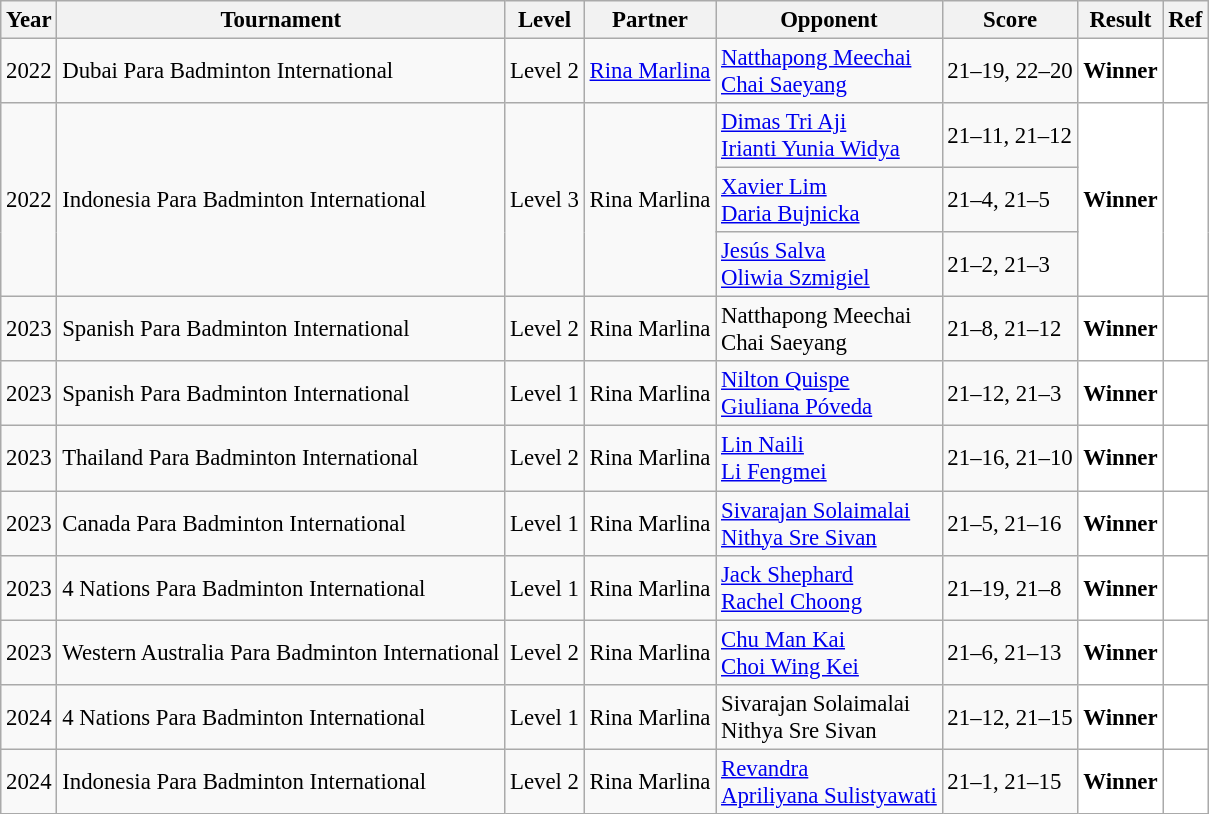<table class="sortable wikitable" style="font-size: 95%;">
<tr>
<th>Year</th>
<th>Tournament</th>
<th>Level</th>
<th>Partner</th>
<th>Opponent</th>
<th>Score</th>
<th>Result</th>
<th>Ref</th>
</tr>
<tr>
<td align="center">2022</td>
<td align="left">Dubai Para Badminton International</td>
<td>Level 2</td>
<td align="left"> <a href='#'>Rina Marlina</a></td>
<td align="left"> <a href='#'>Natthapong Meechai</a> <br>  <a href='#'>Chai Saeyang</a></td>
<td align="left">21–19, 22–20</td>
<td style="text-align:left; background:white"> <strong>Winner</strong></td>
<td style="text-align:center; background:white"></td>
</tr>
<tr>
<td rowspan="3" align="center">2022</td>
<td rowspan="3" align="left">Indonesia Para Badminton International</td>
<td rowspan="3" align="left">Level 3</td>
<td rowspan="3"> Rina Marlina</td>
<td align="left"> <a href='#'>Dimas Tri Aji</a><br> <a href='#'>Irianti Yunia Widya</a></td>
<td align="left">21–11, 21–12</td>
<td rowspan="3" style="text-align:left; background:white"> <strong>Winner</strong></td>
<td rowspan="3" style="text-align:center; background:white"></td>
</tr>
<tr>
<td align="left"> <a href='#'>Xavier Lim</a><br> <a href='#'>Daria Bujnicka</a></td>
<td align="left">21–4, 21–5</td>
</tr>
<tr>
<td align="left"> <a href='#'>Jesús Salva</a><br> <a href='#'>Oliwia Szmigiel</a></td>
<td align="left">21–2, 21–3</td>
</tr>
<tr>
<td align="center">2023</td>
<td align="left">Spanish Para Badminton International</td>
<td>Level 2</td>
<td align="left"> Rina Marlina</td>
<td align="left"> Natthapong Meechai<br> Chai Saeyang</td>
<td align="left">21–8, 21–12</td>
<td style="text-align:left; background:white"> <strong>Winner</strong></td>
<td style="text-align:center; background:white"></td>
</tr>
<tr>
<td align="center">2023</td>
<td align="left">Spanish Para Badminton International</td>
<td>Level 1</td>
<td align="left"> Rina Marlina</td>
<td align="left"> <a href='#'>Nilton Quispe</a><br> <a href='#'>Giuliana Póveda</a></td>
<td align="left">21–12, 21–3</td>
<td style="text-align:left; background:white"> <strong>Winner</strong></td>
<td style="text-align:center; background:white"></td>
</tr>
<tr>
<td align="center">2023</td>
<td align="left">Thailand Para Badminton International</td>
<td>Level 2</td>
<td align="left"> Rina Marlina</td>
<td align="left"> <a href='#'>Lin Naili</a><br> <a href='#'>Li Fengmei</a></td>
<td align="left">21–16, 21–10</td>
<td style="text-align:left; background:white"> <strong>Winner</strong></td>
<td style="text-align:center; background:white"></td>
</tr>
<tr>
<td align="center">2023</td>
<td align="left">Canada Para Badminton International</td>
<td>Level 1</td>
<td align="left"> Rina Marlina</td>
<td align="left"> <a href='#'>Sivarajan Solaimalai</a><br> <a href='#'>Nithya Sre Sivan</a></td>
<td align="left">21–5, 21–16</td>
<td style="text-align:left; background:white"> <strong>Winner</strong></td>
<td style="text-align:center; background:white"></td>
</tr>
<tr>
<td align="center">2023</td>
<td align="left">4 Nations Para Badminton International</td>
<td>Level 1</td>
<td align="left"> Rina Marlina</td>
<td align="left"> <a href='#'>Jack Shephard</a><br> <a href='#'>Rachel Choong</a></td>
<td align="left">21–19, 21–8</td>
<td style="text-align:left; background:white"> <strong>Winner</strong></td>
<td style="text-align:center; background:white"></td>
</tr>
<tr>
<td align="center">2023</td>
<td align="left">Western Australia Para Badminton International</td>
<td>Level 2</td>
<td align="left"> Rina Marlina</td>
<td align="left"> <a href='#'>Chu Man Kai</a><br> <a href='#'>Choi Wing Kei</a></td>
<td align="left">21–6, 21–13</td>
<td style="text-align:left; background:white"> <strong>Winner</strong></td>
<td style="text-align:center; background:white"></td>
</tr>
<tr>
<td align="center">2024</td>
<td align="left">4 Nations Para Badminton International</td>
<td>Level 1</td>
<td align="left"> Rina Marlina</td>
<td align="left"> Sivarajan Solaimalai<br> Nithya Sre Sivan</td>
<td align="left">21–12, 21–15</td>
<td style="text-align:left; background:white"> <strong>Winner</strong></td>
<td style="text-align:center; background:white"></td>
</tr>
<tr>
<td align="center">2024</td>
<td align="left">Indonesia Para Badminton International</td>
<td align="left">Level 2</td>
<td align="left"> Rina Marlina</td>
<td align="left"> <a href='#'>Revandra</a> <br>  <a href='#'>Apriliyana Sulistyawati</a></td>
<td align="left">21–1, 21–15</td>
<td style="text-align:left; background:white"> <strong>Winner</strong></td>
<td style="text-align:center; background:white"></td>
</tr>
</table>
